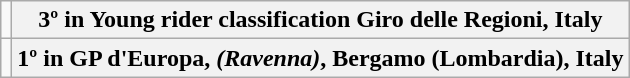<table class="wikitable">
<tr>
<td></td>
<th><strong>3º in Young rider classification Giro delle Regioni, Italy</strong></th>
</tr>
<tr>
<td></td>
<th><strong>1º in GP d'Europa, <em>(Ravenna)</em>, Bergamo (Lombardia), Italy</strong></th>
</tr>
</table>
